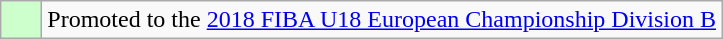<table class="wikitable">
<tr>
<td width=20px bgcolor="#ccffcc"></td>
<td>Promoted to the <a href='#'>2018 FIBA U18 European Championship Division B</a></td>
</tr>
</table>
